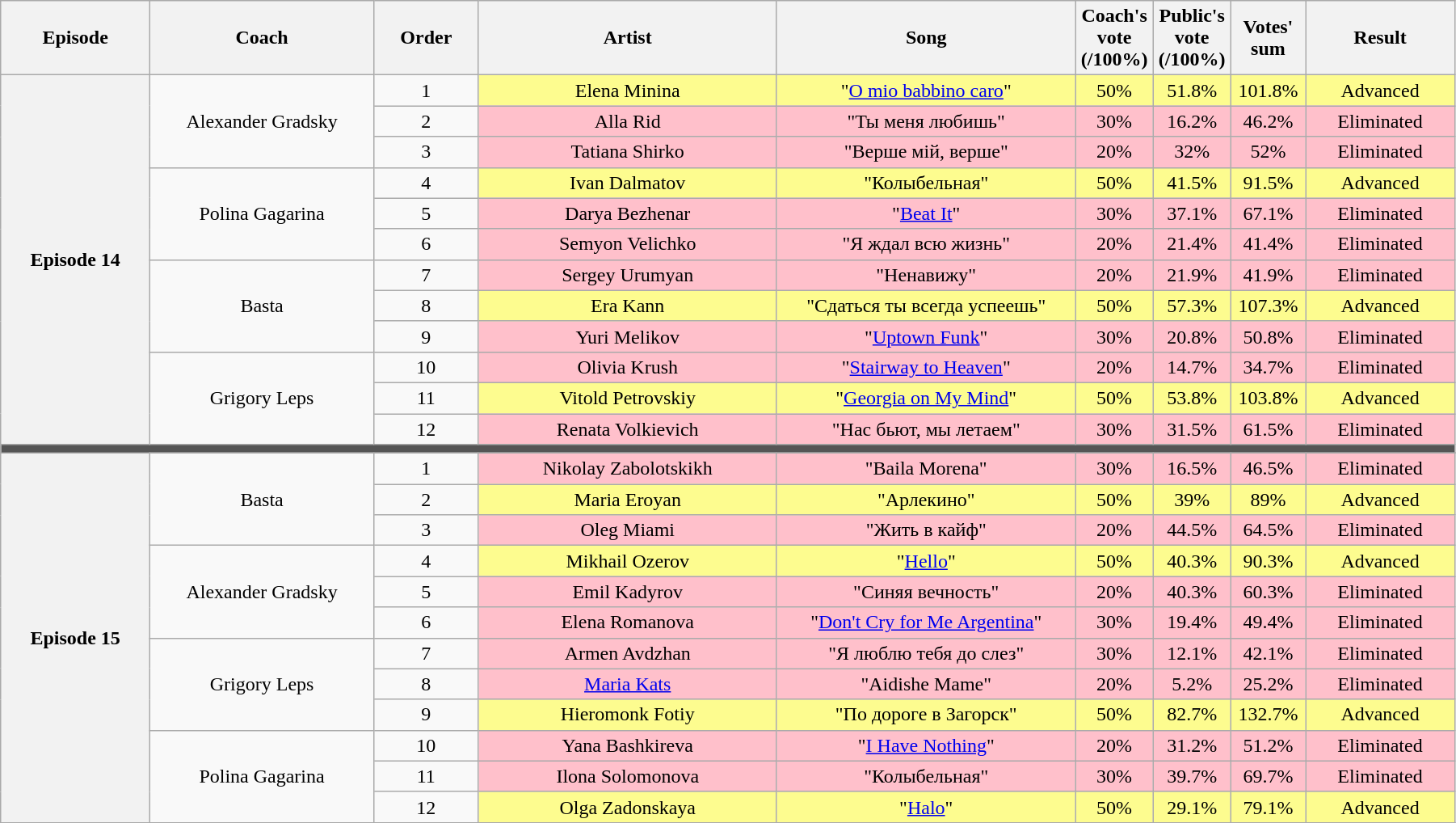<table class="wikitable" style="text-align:center; width:95%;">
<tr>
<th style="width:10%;">Episode</th>
<th style="width:15%;">Coach</th>
<th style="width:7%;">Order</th>
<th style="width:20%;">Artist</th>
<th style="width:20%;">Song</th>
<th style="width:5%;">Coach's vote (/100%)</th>
<th style="width:5%;">Public's vote (/100%)</th>
<th style="width:5%;">Votes' sum</th>
<th style="width:10%;">Result</th>
</tr>
<tr>
<th rowspan=12><strong>Episode 14</strong> <br><small></small></th>
<td rowspan="3">Alexander Gradsky</td>
<td>1</td>
<td style="background:#fdfc8f;">Elena Minina</td>
<td style="background:#fdfc8f;">"<a href='#'>O mio babbino caro</a>"</td>
<td style="background:#fdfc8f;">50%</td>
<td style="background:#fdfc8f;">51.8%</td>
<td style="background:#fdfc8f;">101.8%</td>
<td style="background:#fdfc8f;">Advanced</td>
</tr>
<tr>
<td>2</td>
<td style="background:pink;">Alla Rid</td>
<td style="background:pink;">"Ты меня любишь"</td>
<td style="background:pink;">30%</td>
<td style="background:pink;">16.2%</td>
<td style="background:pink;">46.2%</td>
<td style="background:pink;">Eliminated</td>
</tr>
<tr>
<td>3</td>
<td style="background:pink;">Tatiana Shirko</td>
<td style="background:pink;">"Верше мiй, верше"</td>
<td style="background:pink;">20%</td>
<td style="background:pink;">32%</td>
<td style="background:pink;">52%</td>
<td style="background:pink;">Eliminated</td>
</tr>
<tr>
<td rowspan="3">Polina Gagarina</td>
<td>4</td>
<td style="background:#fdfc8f;">Ivan Dalmatov</td>
<td style="background:#fdfc8f;">"Колыбельная"</td>
<td style="background:#fdfc8f;">50%</td>
<td style="background:#fdfc8f;">41.5%</td>
<td style="background:#fdfc8f;">91.5%</td>
<td style="background:#fdfc8f;">Advanced</td>
</tr>
<tr>
<td>5</td>
<td style="background:pink;">Darya Bezhenar</td>
<td style="background:pink;">"<a href='#'>Beat It</a>"</td>
<td style="background:pink;">30%</td>
<td style="background:pink;">37.1%</td>
<td style="background:pink;">67.1%</td>
<td style="background:pink;">Eliminated</td>
</tr>
<tr>
<td>6</td>
<td style="background:pink;">Semyon Velichko</td>
<td style="background:pink;">"Я ждал всю жизнь"</td>
<td style="background:pink;">20%</td>
<td style="background:pink;">21.4%</td>
<td style="background:pink;">41.4%</td>
<td style="background:pink;">Eliminated</td>
</tr>
<tr>
<td rowspan="3">Basta</td>
<td>7</td>
<td style="background:pink;">Sergey Urumyan</td>
<td style="background:pink;">"Ненавижу"</td>
<td style="background:pink;">20%</td>
<td style="background:pink;">21.9%</td>
<td style="background:pink;">41.9%</td>
<td style="background:pink;">Eliminated</td>
</tr>
<tr>
<td>8</td>
<td style="background:#fdfc8f;">Era Kann</td>
<td style="background:#fdfc8f;">"Сдаться ты всегда успеешь"</td>
<td style="background:#fdfc8f;">50%</td>
<td style="background:#fdfc8f;">57.3%</td>
<td style="background:#fdfc8f;">107.3%</td>
<td style="background:#fdfc8f;">Advanced</td>
</tr>
<tr>
<td>9</td>
<td style="background:pink;">Yuri Melikov</td>
<td style="background:pink;">"<a href='#'>Uptown Funk</a>"</td>
<td style="background:pink;">30%</td>
<td style="background:pink;">20.8%</td>
<td style="background:pink;">50.8%</td>
<td style="background:pink;">Eliminated</td>
</tr>
<tr>
<td rowspan="3">Grigory Leps</td>
<td>10</td>
<td style="background:pink;">Olivia Krush</td>
<td style="background:pink;">"<a href='#'>Stairway to Heaven</a>"</td>
<td style="background:pink;">20%</td>
<td style="background:pink;">14.7%</td>
<td style="background:pink;">34.7%</td>
<td style="background:pink;">Eliminated</td>
</tr>
<tr>
<td>11</td>
<td style="background:#fdfc8f;">Vitold Petrovskiy</td>
<td style="background:#fdfc8f;">"<a href='#'>Georgia on My Mind</a>"</td>
<td style="background:#fdfc8f;">50%</td>
<td style="background:#fdfc8f;">53.8%</td>
<td style="background:#fdfc8f;">103.8%</td>
<td style="background:#fdfc8f;">Advanced</td>
</tr>
<tr>
<td>12</td>
<td style="background:pink;">Renata Volkievich</td>
<td style="background:pink;">"Нас бьют, мы летаем"</td>
<td style="background:pink;">30%</td>
<td style="background:pink;">31.5%</td>
<td style="background:pink;">61.5%</td>
<td style="background:pink;">Eliminated</td>
</tr>
<tr>
<td colspan="10" style="background:#555555;"></td>
</tr>
<tr>
<th rowspan=13><strong>Episode 15</strong> <br><small></small></th>
</tr>
<tr>
<td rowspan="3">Basta</td>
<td>1</td>
<td style="background:pink;">Nikolay Zabolotskikh</td>
<td style="background:pink;">"Baila Morena"</td>
<td style="background:pink;">30%</td>
<td style="background:pink;">16.5%</td>
<td style="background:pink;">46.5%</td>
<td style="background:pink;">Eliminated</td>
</tr>
<tr>
<td>2</td>
<td style="background:#fdfc8f;">Maria Eroyan</td>
<td style="background:#fdfc8f;">"Арлекино"</td>
<td style="background:#fdfc8f;">50%</td>
<td style="background:#fdfc8f;">39%</td>
<td style="background:#fdfc8f;">89%</td>
<td style="background:#fdfc8f;">Advanced</td>
</tr>
<tr>
<td>3</td>
<td style="background:pink;">Oleg Miami</td>
<td style="background:pink;">"Жить в кайф"</td>
<td style="background:pink;">20%</td>
<td style="background:pink;">44.5%</td>
<td style="background:pink;">64.5%</td>
<td style="background:pink;">Eliminated</td>
</tr>
<tr>
<td rowspan="3">Alexander Gradsky</td>
<td>4</td>
<td style="background:#fdfc8f;">Mikhail Ozerov</td>
<td style="background:#fdfc8f;">"<a href='#'>Hello</a>"</td>
<td style="background:#fdfc8f;">50%</td>
<td style="background:#fdfc8f;">40.3%</td>
<td style="background:#fdfc8f;">90.3%</td>
<td style="background:#fdfc8f;">Advanced</td>
</tr>
<tr>
<td>5</td>
<td style="background:pink;">Emil Kadyrov</td>
<td style="background:pink;">"Синяя вечность"</td>
<td style="background:pink;">20%</td>
<td style="background:pink;">40.3%</td>
<td style="background:pink;">60.3%</td>
<td style="background:pink;">Eliminated</td>
</tr>
<tr>
<td>6</td>
<td style="background:pink;">Elena Romanova</td>
<td style="background:pink;">"<a href='#'>Don't Cry for Me Argentina</a>"</td>
<td style="background:pink;">30%</td>
<td style="background:pink;">19.4%</td>
<td style="background:pink;">49.4%</td>
<td style="background:pink;">Eliminated</td>
</tr>
<tr>
<td rowspan="3">Grigory Leps</td>
<td>7</td>
<td style="background:pink;">Armen Avdzhan</td>
<td style="background:pink;">"Я люблю тебя до слез"</td>
<td style="background:pink;">30%</td>
<td style="background:pink;">12.1%</td>
<td style="background:pink;">42.1%</td>
<td style="background:pink;">Eliminated</td>
</tr>
<tr>
<td>8</td>
<td style="background:pink;"><a href='#'>Maria Kats</a></td>
<td style="background:pink;">"Aidishe Mame"</td>
<td style="background:pink;">20%</td>
<td style="background:pink;">5.2%</td>
<td style="background:pink;">25.2%</td>
<td style="background:pink;">Eliminated</td>
</tr>
<tr>
<td>9</td>
<td style="background:#fdfc8f;">Hieromonk Fotiy</td>
<td style="background:#fdfc8f;">"По дороге в Загорск"</td>
<td style="background:#fdfc8f;">50%</td>
<td style="background:#fdfc8f;">82.7%</td>
<td style="background:#fdfc8f;">132.7%</td>
<td style="background:#fdfc8f;">Advanced</td>
</tr>
<tr>
<td rowspan="3">Polina Gagarina</td>
<td>10</td>
<td style="background:pink;">Yana Bashkireva</td>
<td style="background:pink;">"<a href='#'>I Have Nothing</a>"</td>
<td style="background:pink;">20%</td>
<td style="background:pink;">31.2%</td>
<td style="background:pink;">51.2%</td>
<td style="background:pink;">Eliminated</td>
</tr>
<tr>
<td>11</td>
<td style="background:pink;">Ilona Solomonova</td>
<td style="background:pink;">"Колыбельная"</td>
<td style="background:pink;">30%</td>
<td style="background:pink;">39.7%</td>
<td style="background:pink;">69.7%</td>
<td style="background:pink;">Eliminated</td>
</tr>
<tr>
<td>12</td>
<td style="background:#fdfc8f;">Olga Zadonskaya</td>
<td style="background:#fdfc8f;">"<a href='#'>Halo</a>"</td>
<td style="background:#fdfc8f;">50%</td>
<td style="background:#fdfc8f;">29.1%</td>
<td style="background:#fdfc8f;">79.1%</td>
<td style="background:#fdfc8f;">Advanced</td>
</tr>
<tr>
</tr>
</table>
